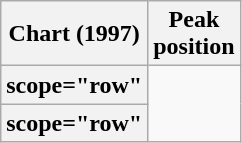<table class="wikitable plainrowheaders sortable">
<tr>
<th scope="col">Chart (1997)</th>
<th scope="col">Peak<br>position</th>
</tr>
<tr>
<th>scope="row" </th>
</tr>
<tr>
<th>scope="row" </th>
</tr>
</table>
